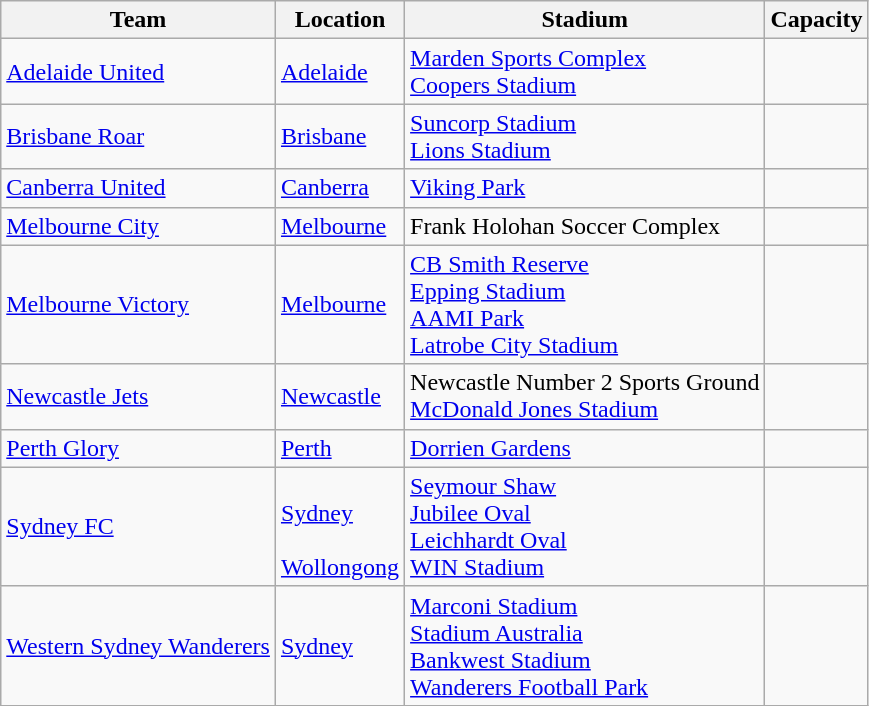<table class="wikitable">
<tr>
<th>Team</th>
<th>Location</th>
<th>Stadium</th>
<th>Capacity</th>
</tr>
<tr>
<td><a href='#'>Adelaide United</a></td>
<td><a href='#'>Adelaide</a></td>
<td><a href='#'>Marden Sports Complex</a><br><a href='#'>Coopers Stadium</a></td>
<td style="text-align:center;"><br></td>
</tr>
<tr>
<td><a href='#'>Brisbane Roar</a></td>
<td><a href='#'>Brisbane</a></td>
<td><a href='#'>Suncorp Stadium</a><br><a href='#'>Lions Stadium</a></td>
<td style="text-align:center;"><br></td>
</tr>
<tr>
<td><a href='#'>Canberra United</a></td>
<td><a href='#'>Canberra</a></td>
<td><a href='#'>Viking Park</a></td>
<td style="text-align:center;"></td>
</tr>
<tr>
<td><a href='#'>Melbourne City</a></td>
<td><a href='#'>Melbourne</a></td>
<td>Frank Holohan Soccer Complex</td>
<td style="text-align:center;"></td>
</tr>
<tr>
<td><a href='#'>Melbourne Victory</a></td>
<td><a href='#'>Melbourne</a></td>
<td><a href='#'>CB Smith Reserve</a><br><a href='#'>Epping Stadium</a><br><a href='#'>AAMI Park</a><br><a href='#'>Latrobe City Stadium</a></td>
<td style="text-align:center;"><br><br><br></td>
</tr>
<tr>
<td><a href='#'>Newcastle Jets</a></td>
<td><a href='#'>Newcastle</a></td>
<td>Newcastle Number 2 Sports Ground<br><a href='#'>McDonald Jones Stadium</a></td>
<td style="text-align:center;"><br></td>
</tr>
<tr>
<td><a href='#'>Perth Glory</a></td>
<td><a href='#'>Perth</a></td>
<td><a href='#'>Dorrien Gardens</a></td>
<td style="text-align:center;"></td>
</tr>
<tr>
<td><a href='#'>Sydney FC</a></td>
<td><br><a href='#'>Sydney</a><br><br><a href='#'>Wollongong</a></td>
<td><a href='#'>Seymour Shaw</a><br><a href='#'>Jubilee Oval</a><br><a href='#'>Leichhardt Oval</a><br><a href='#'>WIN Stadium</a></td>
<td style="text-align:center;"><br><br><br></td>
</tr>
<tr>
<td><a href='#'>Western Sydney Wanderers</a></td>
<td><a href='#'>Sydney</a></td>
<td><a href='#'>Marconi Stadium</a><br><a href='#'>Stadium Australia</a><br><a href='#'>Bankwest Stadium</a><br><a href='#'>Wanderers Football Park</a></td>
<td style="text-align:center;"><br><br><br></td>
</tr>
</table>
